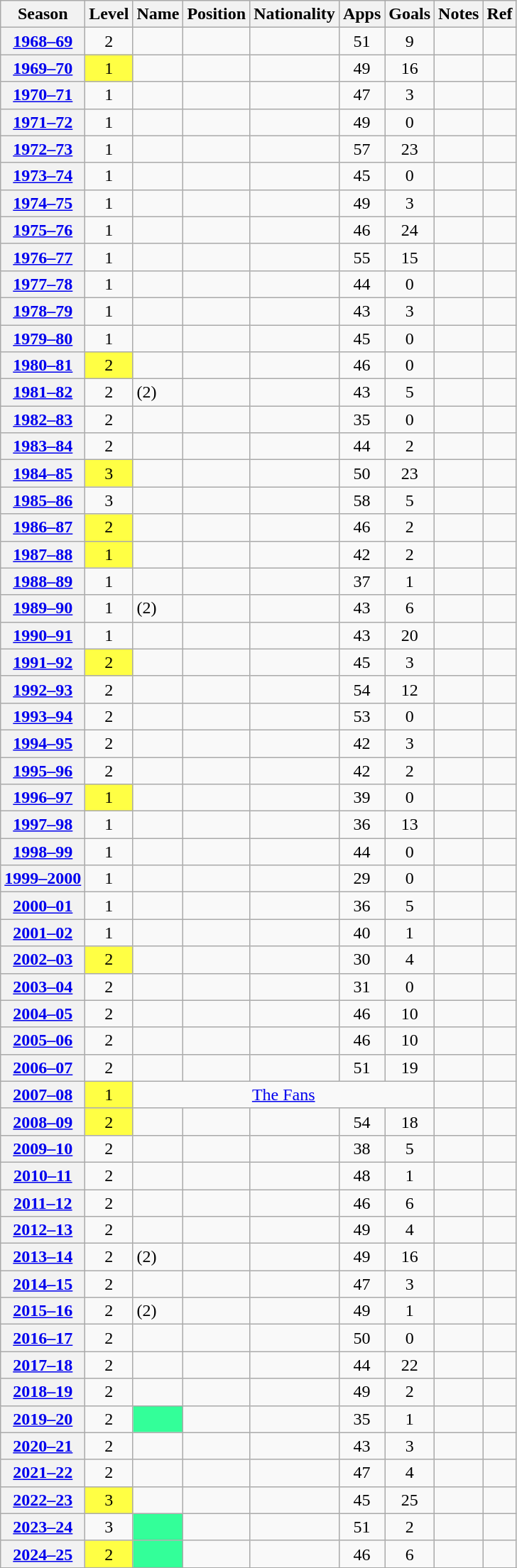<table class="wikitable sortable" style="text-align:center;">
<tr>
<th>Season</th>
<th>Level</th>
<th>Name</th>
<th>Position</th>
<th>Nationality</th>
<th>Apps</th>
<th>Goals</th>
<th class="unsortable">Notes</th>
<th>Ref</th>
</tr>
<tr>
<th scope=row><a href='#'>1968–69</a></th>
<td>2</td>
<td align=left></td>
<td align=left></td>
<td align=left></td>
<td>51</td>
<td>9</td>
<td></td>
<td></td>
</tr>
<tr>
<th scope=row><a href='#'>1969–70</a></th>
<td bgcolor=#ff4>1 </td>
<td align=left></td>
<td align=left></td>
<td align=left></td>
<td>49</td>
<td>16</td>
<td></td>
<td></td>
</tr>
<tr>
<th scope=row><a href='#'>1970–71</a></th>
<td>1</td>
<td align=left></td>
<td align=left></td>
<td align=left></td>
<td>47</td>
<td>3</td>
<td></td>
<td></td>
</tr>
<tr>
<th scope=row><a href='#'>1971–72</a></th>
<td>1</td>
<td align=left></td>
<td align=left></td>
<td align=left></td>
<td>49</td>
<td>0</td>
<td></td>
<td></td>
</tr>
<tr>
<th scope=row><a href='#'>1972–73</a></th>
<td>1</td>
<td align=left></td>
<td align=left></td>
<td align=left></td>
<td>57</td>
<td>23</td>
<td></td>
<td></td>
</tr>
<tr>
<th scope=row><a href='#'>1973–74</a></th>
<td>1</td>
<td align=left></td>
<td align=left></td>
<td align=left></td>
<td>45</td>
<td>0</td>
<td></td>
<td></td>
</tr>
<tr>
<th scope=row><a href='#'>1974–75</a></th>
<td>1</td>
<td align=left></td>
<td align=left></td>
<td align=left></td>
<td>49</td>
<td>3</td>
<td></td>
<td></td>
</tr>
<tr>
<th scope=row><a href='#'>1975–76</a></th>
<td>1</td>
<td align=left></td>
<td align=left></td>
<td align=left></td>
<td>46</td>
<td>24</td>
<td></td>
<td></td>
</tr>
<tr>
<th scope=row><a href='#'>1976–77</a></th>
<td>1</td>
<td align=left></td>
<td align=left></td>
<td align=left></td>
<td>55</td>
<td>15</td>
<td></td>
<td></td>
</tr>
<tr>
<th scope=row><a href='#'>1977–78</a></th>
<td>1</td>
<td align=left></td>
<td align=left></td>
<td align=left></td>
<td>44</td>
<td>0</td>
<td></td>
<td></td>
</tr>
<tr>
<th scope=row><a href='#'>1978–79</a></th>
<td>1</td>
<td align=left></td>
<td align=left></td>
<td align=left></td>
<td>43</td>
<td>3</td>
<td></td>
<td></td>
</tr>
<tr>
<th scope=row><a href='#'>1979–80</a></th>
<td>1</td>
<td align=left></td>
<td align=left></td>
<td align=left></td>
<td>45</td>
<td>0</td>
<td></td>
<td></td>
</tr>
<tr>
<th scope=row><a href='#'>1980–81</a></th>
<td bgcolor=#ff4>2 </td>
<td align=left></td>
<td align=left></td>
<td align=left></td>
<td>46</td>
<td>0</td>
<td></td>
<td></td>
</tr>
<tr>
<th scope=row><a href='#'>1981–82</a></th>
<td>2</td>
<td align=left> (2)</td>
<td align=left></td>
<td align=left></td>
<td>43</td>
<td>5</td>
<td></td>
<td></td>
</tr>
<tr>
<th scope=row><a href='#'>1982–83</a></th>
<td>2</td>
<td align=left></td>
<td align=left></td>
<td align=left></td>
<td>35</td>
<td>0</td>
<td></td>
<td></td>
</tr>
<tr>
<th scope=row><a href='#'>1983–84</a></th>
<td>2</td>
<td align=left></td>
<td align=left></td>
<td align=left></td>
<td>44</td>
<td>2</td>
<td></td>
<td></td>
</tr>
<tr>
<th scope=row><a href='#'>1984–85</a></th>
<td bgcolor=#ff4>3 </td>
<td align=left></td>
<td align=left></td>
<td align=left></td>
<td>50</td>
<td>23</td>
<td></td>
<td></td>
</tr>
<tr>
<th scope=row><a href='#'>1985–86</a></th>
<td>3</td>
<td align=left></td>
<td align=left></td>
<td align=left></td>
<td>58</td>
<td>5</td>
<td></td>
<td></td>
</tr>
<tr>
<th scope=row><a href='#'>1986–87</a></th>
<td bgcolor=#ff4>2 </td>
<td align=left></td>
<td align=left></td>
<td align=left></td>
<td>46</td>
<td>2</td>
<td></td>
<td></td>
</tr>
<tr>
<th scope=row><a href='#'>1987–88</a></th>
<td bgcolor=#ff4>1 </td>
<td align=left></td>
<td align=left></td>
<td align=left></td>
<td>42</td>
<td>2</td>
<td></td>
<td></td>
</tr>
<tr>
<th scope=row><a href='#'>1988–89</a></th>
<td>1</td>
<td align=left></td>
<td align=left></td>
<td align=left></td>
<td>37</td>
<td>1</td>
<td></td>
<td></td>
</tr>
<tr>
<th scope=row><a href='#'>1989–90</a></th>
<td>1</td>
<td align=left> (2)</td>
<td align=left></td>
<td align=left></td>
<td>43</td>
<td>6</td>
<td></td>
<td></td>
</tr>
<tr>
<th scope=row><a href='#'>1990–91</a></th>
<td>1</td>
<td align=left></td>
<td align=left></td>
<td align=left></td>
<td>43</td>
<td>20</td>
<td></td>
<td></td>
</tr>
<tr>
<th scope=row><a href='#'>1991–92</a></th>
<td bgcolor=#ff4>2 </td>
<td align=left></td>
<td align=left></td>
<td align=left></td>
<td>45</td>
<td>3</td>
<td></td>
<td></td>
</tr>
<tr>
<th scope=row><a href='#'>1992–93</a></th>
<td>2</td>
<td align=left></td>
<td align=left></td>
<td align=left></td>
<td>54</td>
<td>12</td>
<td></td>
<td></td>
</tr>
<tr>
<th scope=row><a href='#'>1993–94</a></th>
<td>2</td>
<td align=left></td>
<td align=left></td>
<td align=left></td>
<td>53</td>
<td>0</td>
<td></td>
<td></td>
</tr>
<tr>
<th scope=row><a href='#'>1994–95</a></th>
<td>2</td>
<td align=left></td>
<td align=left></td>
<td align=left></td>
<td>42</td>
<td>3</td>
<td></td>
<td></td>
</tr>
<tr>
<th scope=row><a href='#'>1995–96</a></th>
<td>2</td>
<td align=left></td>
<td align=left></td>
<td align=left></td>
<td>42</td>
<td>2</td>
<td></td>
<td></td>
</tr>
<tr>
<th scope=row><a href='#'>1996–97</a></th>
<td bgcolor=#ff4>1 </td>
<td align=left></td>
<td align=left></td>
<td align=left></td>
<td>39</td>
<td>0</td>
<td></td>
<td></td>
</tr>
<tr>
<th scope=row><a href='#'>1997–98</a></th>
<td>1</td>
<td align=left></td>
<td align=left></td>
<td align=left></td>
<td>36</td>
<td>13</td>
<td></td>
<td></td>
</tr>
<tr>
<th scope=row><a href='#'>1998–99</a></th>
<td>1</td>
<td align=left></td>
<td align=left></td>
<td align=left></td>
<td>44</td>
<td>0</td>
<td></td>
<td></td>
</tr>
<tr>
<th scope=row><a href='#'>1999–2000</a></th>
<td>1</td>
<td align=left></td>
<td align=left></td>
<td align=left></td>
<td>29</td>
<td>0</td>
<td></td>
<td></td>
</tr>
<tr>
<th scope=row><a href='#'>2000–01</a></th>
<td>1</td>
<td align=left></td>
<td align=left></td>
<td align=left></td>
<td>36</td>
<td>5</td>
<td></td>
<td></td>
</tr>
<tr>
<th scope=row><a href='#'>2001–02</a></th>
<td>1</td>
<td align=left></td>
<td align=left></td>
<td align=left></td>
<td>40</td>
<td>1</td>
<td></td>
<td></td>
</tr>
<tr>
<th scope=row><a href='#'>2002–03</a></th>
<td bgcolor=#ff4>2 </td>
<td align=left></td>
<td align=left></td>
<td align=left></td>
<td>30</td>
<td>4</td>
<td></td>
<td></td>
</tr>
<tr>
<th scope=row><a href='#'>2003–04</a></th>
<td>2</td>
<td align=left></td>
<td align=left></td>
<td align=left></td>
<td>31</td>
<td>0</td>
<td></td>
<td></td>
</tr>
<tr>
<th scope=row><a href='#'>2004–05</a></th>
<td>2</td>
<td align=left></td>
<td align=left></td>
<td align=left></td>
<td>46</td>
<td>10</td>
<td></td>
<td></td>
</tr>
<tr>
<th scope=row><a href='#'>2005–06</a></th>
<td>2</td>
<td align=left></td>
<td align=left></td>
<td align=left></td>
<td>46</td>
<td>10</td>
<td></td>
<td></td>
</tr>
<tr>
<th scope=row><a href='#'>2006–07</a></th>
<td>2</td>
<td align=left></td>
<td align=left></td>
<td align=left></td>
<td>51</td>
<td>19</td>
<td></td>
<td></td>
</tr>
<tr>
<th scope=row><a href='#'>2007–08</a></th>
<td bgcolor=#ff4>1 </td>
<td colspan="5"><a href='#'>The Fans</a></td>
<td></td>
<td></td>
</tr>
<tr>
<th scope=row><a href='#'>2008–09</a></th>
<td bgcolor=#ff4>2 </td>
<td align=left></td>
<td align=left></td>
<td align=left></td>
<td>54</td>
<td>18</td>
<td></td>
<td></td>
</tr>
<tr>
<th scope=row><a href='#'>2009–10</a></th>
<td>2</td>
<td align=left></td>
<td align=left></td>
<td align=left></td>
<td>38</td>
<td>5</td>
<td></td>
<td></td>
</tr>
<tr>
<th scope=row><a href='#'>2010–11</a></th>
<td>2</td>
<td align=left></td>
<td align=left></td>
<td align=left></td>
<td>48</td>
<td>1</td>
<td></td>
<td></td>
</tr>
<tr>
<th scope=row><a href='#'>2011–12</a></th>
<td>2</td>
<td align=left></td>
<td align=left></td>
<td align=left></td>
<td>46</td>
<td>6</td>
<td></td>
<td></td>
</tr>
<tr>
<th scope=row><a href='#'>2012–13</a></th>
<td>2</td>
<td align=left></td>
<td align=left></td>
<td align=left></td>
<td>49</td>
<td>4</td>
<td></td>
<td></td>
</tr>
<tr>
<th scope=row><a href='#'>2013–14</a></th>
<td>2</td>
<td align=left> (2)</td>
<td align=left></td>
<td align=left></td>
<td>49</td>
<td>16</td>
<td></td>
<td></td>
</tr>
<tr>
<th scope=row><a href='#'>2014–15</a></th>
<td>2</td>
<td align=left></td>
<td align=left></td>
<td align=left></td>
<td>47</td>
<td>3</td>
<td></td>
<td></td>
</tr>
<tr>
<th scope=row><a href='#'>2015–16</a></th>
<td>2</td>
<td align=left> (2)</td>
<td align=left></td>
<td align=left></td>
<td>49</td>
<td>1</td>
<td></td>
<td></td>
</tr>
<tr>
<th scope=row><a href='#'>2016–17</a></th>
<td>2</td>
<td align=left></td>
<td align=left></td>
<td align=left></td>
<td>50</td>
<td>0</td>
<td></td>
<td></td>
</tr>
<tr>
<th scope=row><a href='#'>2017–18</a></th>
<td>2</td>
<td align=left></td>
<td align=left></td>
<td align=left></td>
<td>44</td>
<td>22</td>
<td></td>
<td></td>
</tr>
<tr>
<th scope=row><a href='#'>2018–19</a></th>
<td>2</td>
<td align=left></td>
<td align=left></td>
<td align=left></td>
<td>49</td>
<td>2</td>
<td></td>
<td></td>
</tr>
<tr>
<th scope=row><a href='#'>2019–20</a></th>
<td>2</td>
<td style="background-color:#3f9; text-align:left;"> </td>
<td align=left></td>
<td align=left></td>
<td>35</td>
<td>1</td>
<td></td>
<td></td>
</tr>
<tr>
<th scope=row><a href='#'>2020–21</a></th>
<td>2</td>
<td align=left></td>
<td align=left></td>
<td align=left></td>
<td>43</td>
<td>3</td>
<td></td>
<td></td>
</tr>
<tr>
<th scope=row><a href='#'>2021–22</a></th>
<td>2</td>
<td align=left></td>
<td align=left></td>
<td align=left></td>
<td>47</td>
<td>4</td>
<td></td>
<td></td>
</tr>
<tr>
<th scope=row><a href='#'>2022–23</a></th>
<td bgcolor=#ff4>3 </td>
<td align=left></td>
<td align=left></td>
<td align=left></td>
<td>45</td>
<td>25</td>
<td></td>
<td></td>
</tr>
<tr>
<th scope=row><a href='#'>2023–24</a></th>
<td>3</td>
<td style="background-color:#3f9; text-align:left;"> </td>
<td align=left></td>
<td align=left></td>
<td>51</td>
<td>2</td>
<td></td>
<td></td>
</tr>
<tr>
<th scope=row><a href='#'>2024–25</a></th>
<td bgcolor=#ff4>2 </td>
<td style="background-color:#3f9; text-align:left;"> </td>
<td align=left></td>
<td align=left></td>
<td>46</td>
<td>6</td>
<td></td>
<td></td>
</tr>
<tr>
</tr>
</table>
